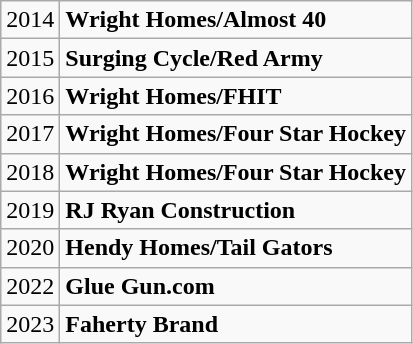<table class="wikitable">
<tr>
<td>2014</td>
<td><strong>Wright Homes/Almost 40</strong></td>
</tr>
<tr>
<td>2015</td>
<td><strong>Surging Cycle/Red Army</strong></td>
</tr>
<tr>
<td>2016</td>
<td><strong>Wright Homes/FHIT</strong></td>
</tr>
<tr>
<td>2017</td>
<td><strong>Wright Homes/Four Star Hockey</strong></td>
</tr>
<tr>
<td>2018</td>
<td><strong>Wright Homes/Four Star Hockey</strong></td>
</tr>
<tr>
<td>2019</td>
<td><strong>RJ Ryan Construction</strong></td>
</tr>
<tr>
<td>2020</td>
<td><strong>Hendy Homes/Tail Gators</strong></td>
</tr>
<tr>
<td>2022</td>
<td><strong>Glue Gun.com</strong></td>
</tr>
<tr>
<td>2023</td>
<td><strong>Faherty Brand</strong></td>
</tr>
</table>
